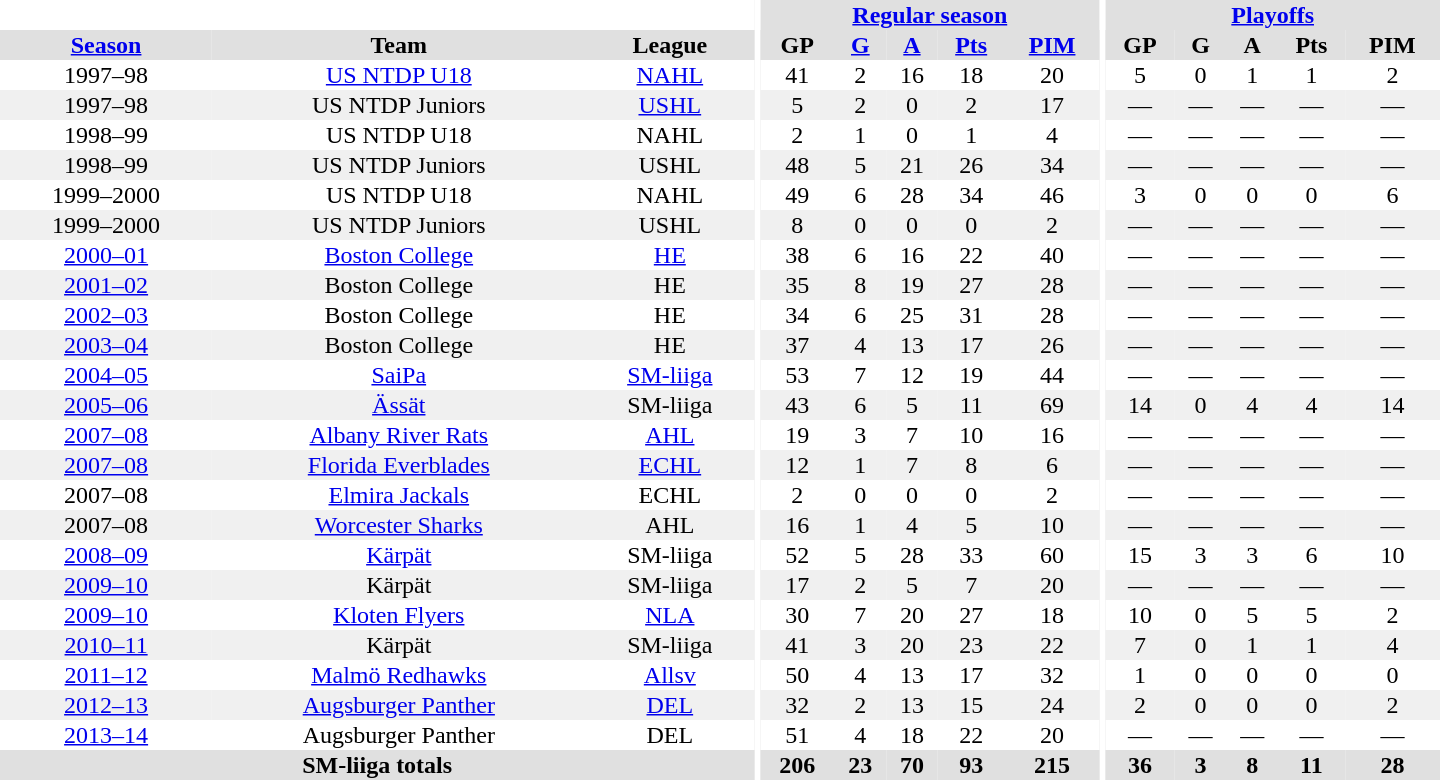<table border="0" cellpadding="1" cellspacing="0" style="text-align:center; width:60em">
<tr bgcolor="#e0e0e0">
<th colspan="3" bgcolor="#ffffff"></th>
<th rowspan="99" bgcolor="#ffffff"></th>
<th colspan="5"><a href='#'>Regular season</a></th>
<th rowspan="99" bgcolor="#ffffff"></th>
<th colspan="5"><a href='#'>Playoffs</a></th>
</tr>
<tr bgcolor="#e0e0e0">
<th><a href='#'>Season</a></th>
<th>Team</th>
<th>League</th>
<th>GP</th>
<th><a href='#'>G</a></th>
<th><a href='#'>A</a></th>
<th><a href='#'>Pts</a></th>
<th><a href='#'>PIM</a></th>
<th>GP</th>
<th>G</th>
<th>A</th>
<th>Pts</th>
<th>PIM</th>
</tr>
<tr>
<td>1997–98</td>
<td><a href='#'>US NTDP U18</a></td>
<td><a href='#'>NAHL</a></td>
<td>41</td>
<td>2</td>
<td>16</td>
<td>18</td>
<td>20</td>
<td>5</td>
<td>0</td>
<td>1</td>
<td>1</td>
<td>2</td>
</tr>
<tr bgcolor="#f0f0f0">
<td>1997–98</td>
<td>US NTDP Juniors</td>
<td><a href='#'>USHL</a></td>
<td>5</td>
<td>2</td>
<td>0</td>
<td>2</td>
<td>17</td>
<td>—</td>
<td>—</td>
<td>—</td>
<td>—</td>
<td>—</td>
</tr>
<tr>
<td>1998–99</td>
<td>US NTDP U18</td>
<td>NAHL</td>
<td>2</td>
<td>1</td>
<td>0</td>
<td>1</td>
<td>4</td>
<td>—</td>
<td>—</td>
<td>—</td>
<td>—</td>
<td>—</td>
</tr>
<tr bgcolor="#f0f0f0">
<td>1998–99</td>
<td>US NTDP Juniors</td>
<td>USHL</td>
<td>48</td>
<td>5</td>
<td>21</td>
<td>26</td>
<td>34</td>
<td>—</td>
<td>—</td>
<td>—</td>
<td>—</td>
<td>—</td>
</tr>
<tr>
<td>1999–2000</td>
<td>US NTDP U18</td>
<td>NAHL</td>
<td>49</td>
<td>6</td>
<td>28</td>
<td>34</td>
<td>46</td>
<td>3</td>
<td>0</td>
<td>0</td>
<td>0</td>
<td>6</td>
</tr>
<tr bgcolor="#f0f0f0">
<td>1999–2000</td>
<td>US NTDP Juniors</td>
<td>USHL</td>
<td>8</td>
<td>0</td>
<td>0</td>
<td>0</td>
<td>2</td>
<td>—</td>
<td>—</td>
<td>—</td>
<td>—</td>
<td>—</td>
</tr>
<tr>
<td><a href='#'>2000–01</a></td>
<td><a href='#'>Boston College</a></td>
<td><a href='#'>HE</a></td>
<td>38</td>
<td>6</td>
<td>16</td>
<td>22</td>
<td>40</td>
<td>—</td>
<td>—</td>
<td>—</td>
<td>—</td>
<td>—</td>
</tr>
<tr bgcolor="#f0f0f0">
<td><a href='#'>2001–02</a></td>
<td>Boston College</td>
<td>HE</td>
<td>35</td>
<td>8</td>
<td>19</td>
<td>27</td>
<td>28</td>
<td>—</td>
<td>—</td>
<td>—</td>
<td>—</td>
<td>—</td>
</tr>
<tr>
<td><a href='#'>2002–03</a></td>
<td>Boston College</td>
<td>HE</td>
<td>34</td>
<td>6</td>
<td>25</td>
<td>31</td>
<td>28</td>
<td>—</td>
<td>—</td>
<td>—</td>
<td>—</td>
<td>—</td>
</tr>
<tr bgcolor="#f0f0f0">
<td><a href='#'>2003–04</a></td>
<td>Boston College</td>
<td>HE</td>
<td>37</td>
<td>4</td>
<td>13</td>
<td>17</td>
<td>26</td>
<td>—</td>
<td>—</td>
<td>—</td>
<td>—</td>
<td>—</td>
</tr>
<tr>
<td><a href='#'>2004–05</a></td>
<td><a href='#'>SaiPa</a></td>
<td><a href='#'>SM-liiga</a></td>
<td>53</td>
<td>7</td>
<td>12</td>
<td>19</td>
<td>44</td>
<td>—</td>
<td>—</td>
<td>—</td>
<td>—</td>
<td>—</td>
</tr>
<tr bgcolor="#f0f0f0">
<td><a href='#'>2005–06</a></td>
<td><a href='#'>Ässät</a></td>
<td>SM-liiga</td>
<td>43</td>
<td>6</td>
<td>5</td>
<td>11</td>
<td>69</td>
<td>14</td>
<td>0</td>
<td>4</td>
<td>4</td>
<td>14</td>
</tr>
<tr>
<td><a href='#'>2007–08</a></td>
<td><a href='#'>Albany River Rats</a></td>
<td><a href='#'>AHL</a></td>
<td>19</td>
<td>3</td>
<td>7</td>
<td>10</td>
<td>16</td>
<td>—</td>
<td>—</td>
<td>—</td>
<td>—</td>
<td>—</td>
</tr>
<tr bgcolor="#f0f0f0">
<td><a href='#'>2007–08</a></td>
<td><a href='#'>Florida Everblades</a></td>
<td><a href='#'>ECHL</a></td>
<td>12</td>
<td>1</td>
<td>7</td>
<td>8</td>
<td>6</td>
<td>—</td>
<td>—</td>
<td>—</td>
<td>—</td>
<td>—</td>
</tr>
<tr>
<td>2007–08</td>
<td><a href='#'>Elmira Jackals</a></td>
<td>ECHL</td>
<td>2</td>
<td>0</td>
<td>0</td>
<td>0</td>
<td>2</td>
<td>—</td>
<td>—</td>
<td>—</td>
<td>—</td>
<td>—</td>
</tr>
<tr bgcolor="#f0f0f0">
<td>2007–08</td>
<td><a href='#'>Worcester Sharks</a></td>
<td>AHL</td>
<td>16</td>
<td>1</td>
<td>4</td>
<td>5</td>
<td>10</td>
<td>—</td>
<td>—</td>
<td>—</td>
<td>—</td>
<td>—</td>
</tr>
<tr>
<td><a href='#'>2008–09</a></td>
<td><a href='#'>Kärpät</a></td>
<td>SM-liiga</td>
<td>52</td>
<td>5</td>
<td>28</td>
<td>33</td>
<td>60</td>
<td>15</td>
<td>3</td>
<td>3</td>
<td>6</td>
<td>10</td>
</tr>
<tr bgcolor="#f0f0f0">
<td><a href='#'>2009–10</a></td>
<td>Kärpät</td>
<td>SM-liiga</td>
<td>17</td>
<td>2</td>
<td>5</td>
<td>7</td>
<td>20</td>
<td>—</td>
<td>—</td>
<td>—</td>
<td>—</td>
<td>—</td>
</tr>
<tr>
<td><a href='#'>2009–10</a></td>
<td><a href='#'>Kloten Flyers</a></td>
<td><a href='#'>NLA</a></td>
<td>30</td>
<td>7</td>
<td>20</td>
<td>27</td>
<td>18</td>
<td>10</td>
<td>0</td>
<td>5</td>
<td>5</td>
<td>2</td>
</tr>
<tr bgcolor="#f0f0f0">
<td><a href='#'>2010–11</a></td>
<td>Kärpät</td>
<td>SM-liiga</td>
<td>41</td>
<td>3</td>
<td>20</td>
<td>23</td>
<td>22</td>
<td>7</td>
<td>0</td>
<td>1</td>
<td>1</td>
<td>4</td>
</tr>
<tr>
<td><a href='#'>2011–12</a></td>
<td><a href='#'>Malmö Redhawks</a></td>
<td><a href='#'>Allsv</a></td>
<td>50</td>
<td>4</td>
<td>13</td>
<td>17</td>
<td>32</td>
<td>1</td>
<td>0</td>
<td>0</td>
<td>0</td>
<td>0</td>
</tr>
<tr bgcolor="#f0f0f0">
<td><a href='#'>2012–13</a></td>
<td><a href='#'>Augsburger Panther</a></td>
<td><a href='#'>DEL</a></td>
<td>32</td>
<td>2</td>
<td>13</td>
<td>15</td>
<td>24</td>
<td>2</td>
<td>0</td>
<td>0</td>
<td>0</td>
<td>2</td>
</tr>
<tr>
<td><a href='#'>2013–14</a></td>
<td>Augsburger Panther</td>
<td>DEL</td>
<td>51</td>
<td>4</td>
<td>18</td>
<td>22</td>
<td>20</td>
<td>—</td>
<td>—</td>
<td>—</td>
<td>—</td>
<td>—</td>
</tr>
<tr bgcolor="#e0e0e0">
<th colspan="3">SM-liiga totals</th>
<th>206</th>
<th>23</th>
<th>70</th>
<th>93</th>
<th>215</th>
<th>36</th>
<th>3</th>
<th>8</th>
<th>11</th>
<th>28</th>
</tr>
</table>
